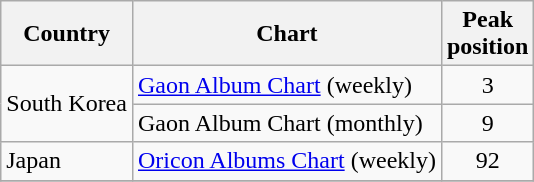<table class="wikitable" style="text-align:left;">
<tr>
<th>Country</th>
<th>Chart</th>
<th>Peak <br> position</th>
</tr>
<tr>
<td rowspan="2">South Korea</td>
<td><a href='#'>Gaon Album Chart</a> (weekly)</td>
<td align=center>3</td>
</tr>
<tr>
<td>Gaon Album Chart (monthly)</td>
<td align=center>9</td>
</tr>
<tr>
<td>Japan</td>
<td><a href='#'>Oricon Albums Chart</a> (weekly)</td>
<td align=center>92</td>
</tr>
<tr>
</tr>
</table>
